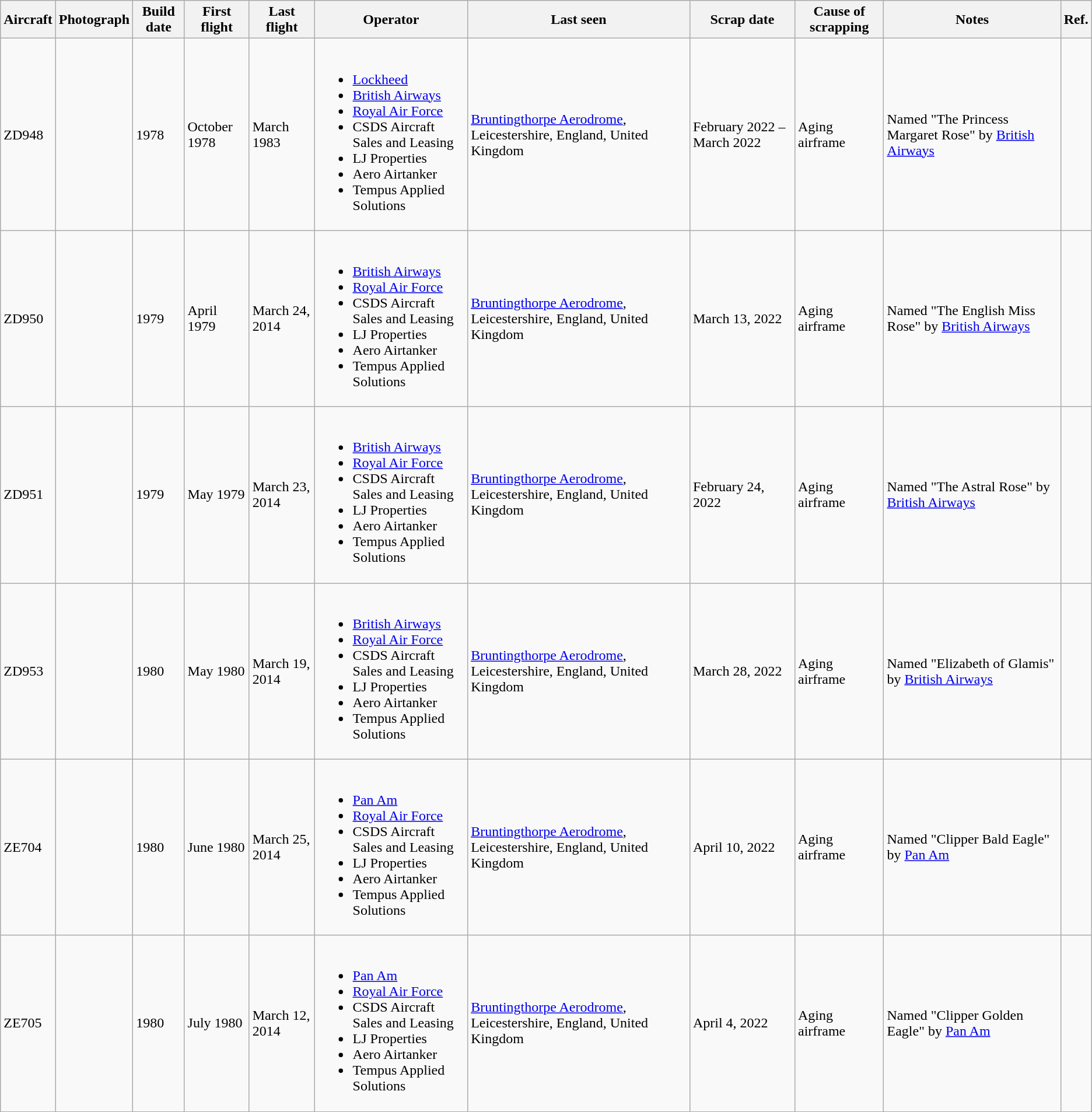<table class="wikitable">
<tr>
<th>Aircraft</th>
<th>Photograph</th>
<th>Build date</th>
<th>First flight</th>
<th>Last flight</th>
<th>Operator</th>
<th>Last seen</th>
<th>Scrap date</th>
<th>Cause of scrapping</th>
<th>Notes</th>
<th>Ref.</th>
</tr>
<tr>
<td>ZD948</td>
<td></td>
<td>1978</td>
<td>October 1978</td>
<td>March 1983</td>
<td><br><ul><li><a href='#'>Lockheed</a></li><li><a href='#'>British Airways</a></li><li><a href='#'>Royal Air Force</a></li><li>CSDS Aircraft Sales and Leasing</li><li>LJ Properties</li><li>Aero Airtanker</li><li>Tempus Applied Solutions</li></ul></td>
<td><a href='#'>Bruntingthorpe Aerodrome</a>, Leicestershire, England, United Kingdom</td>
<td>February 2022 – March 2022</td>
<td>Aging airframe</td>
<td>Named "The Princess Margaret Rose" by <a href='#'>British Airways</a></td>
<td></td>
</tr>
<tr>
<td>ZD950</td>
<td></td>
<td>1979</td>
<td>April 1979</td>
<td>March 24, 2014</td>
<td><br><ul><li><a href='#'>British Airways</a></li><li><a href='#'>Royal Air Force</a></li><li>CSDS Aircraft Sales and Leasing</li><li>LJ Properties</li><li>Aero Airtanker</li><li>Tempus Applied Solutions</li></ul></td>
<td><a href='#'>Bruntingthorpe Aerodrome</a>, Leicestershire, England, United Kingdom</td>
<td>March 13, 2022</td>
<td>Aging airframe</td>
<td>Named "The English Miss Rose" by <a href='#'>British Airways</a></td>
<td></td>
</tr>
<tr>
<td>ZD951</td>
<td></td>
<td>1979</td>
<td>May 1979</td>
<td>March 23, 2014</td>
<td><br><ul><li><a href='#'>British Airways</a></li><li><a href='#'>Royal Air Force</a></li><li>CSDS Aircraft Sales and Leasing</li><li>LJ Properties</li><li>Aero Airtanker</li><li>Tempus Applied Solutions</li></ul></td>
<td><a href='#'>Bruntingthorpe Aerodrome</a>, Leicestershire, England, United Kingdom</td>
<td>February 24, 2022</td>
<td>Aging airframe</td>
<td>Named "The Astral Rose" by <a href='#'>British Airways</a></td>
<td></td>
</tr>
<tr>
<td>ZD953</td>
<td></td>
<td>1980</td>
<td>May 1980</td>
<td>March 19, 2014</td>
<td><br><ul><li><a href='#'>British Airways</a></li><li><a href='#'>Royal Air Force</a></li><li>CSDS Aircraft Sales and Leasing</li><li>LJ Properties</li><li>Aero Airtanker</li><li>Tempus Applied Solutions</li></ul></td>
<td><a href='#'>Bruntingthorpe Aerodrome</a>, Leicestershire, England, United Kingdom</td>
<td>March 28, 2022</td>
<td>Aging airframe</td>
<td>Named "Elizabeth of Glamis" by <a href='#'>British Airways</a></td>
<td></td>
</tr>
<tr>
<td>ZE704</td>
<td></td>
<td>1980</td>
<td>June 1980</td>
<td>March 25, 2014</td>
<td><br><ul><li><a href='#'>Pan Am</a></li><li><a href='#'>Royal Air Force</a></li><li>CSDS Aircraft Sales and Leasing</li><li>LJ Properties</li><li>Aero Airtanker</li><li>Tempus Applied Solutions</li></ul></td>
<td><a href='#'>Bruntingthorpe Aerodrome</a>, Leicestershire, England, United Kingdom</td>
<td>April 10, 2022</td>
<td>Aging airframe</td>
<td>Named "Clipper Bald Eagle" by <a href='#'>Pan Am</a></td>
<td></td>
</tr>
<tr>
<td>ZE705</td>
<td></td>
<td>1980</td>
<td>July 1980</td>
<td>March 12, 2014</td>
<td><br><ul><li><a href='#'>Pan Am</a></li><li><a href='#'>Royal Air Force</a></li><li>CSDS Aircraft Sales and Leasing</li><li>LJ Properties</li><li>Aero Airtanker</li><li>Tempus Applied Solutions</li></ul></td>
<td><a href='#'>Bruntingthorpe Aerodrome</a>, Leicestershire, England, United Kingdom</td>
<td>April 4, 2022</td>
<td>Aging airframe</td>
<td>Named "Clipper Golden Eagle" by <a href='#'>Pan Am</a></td>
<td></td>
</tr>
</table>
